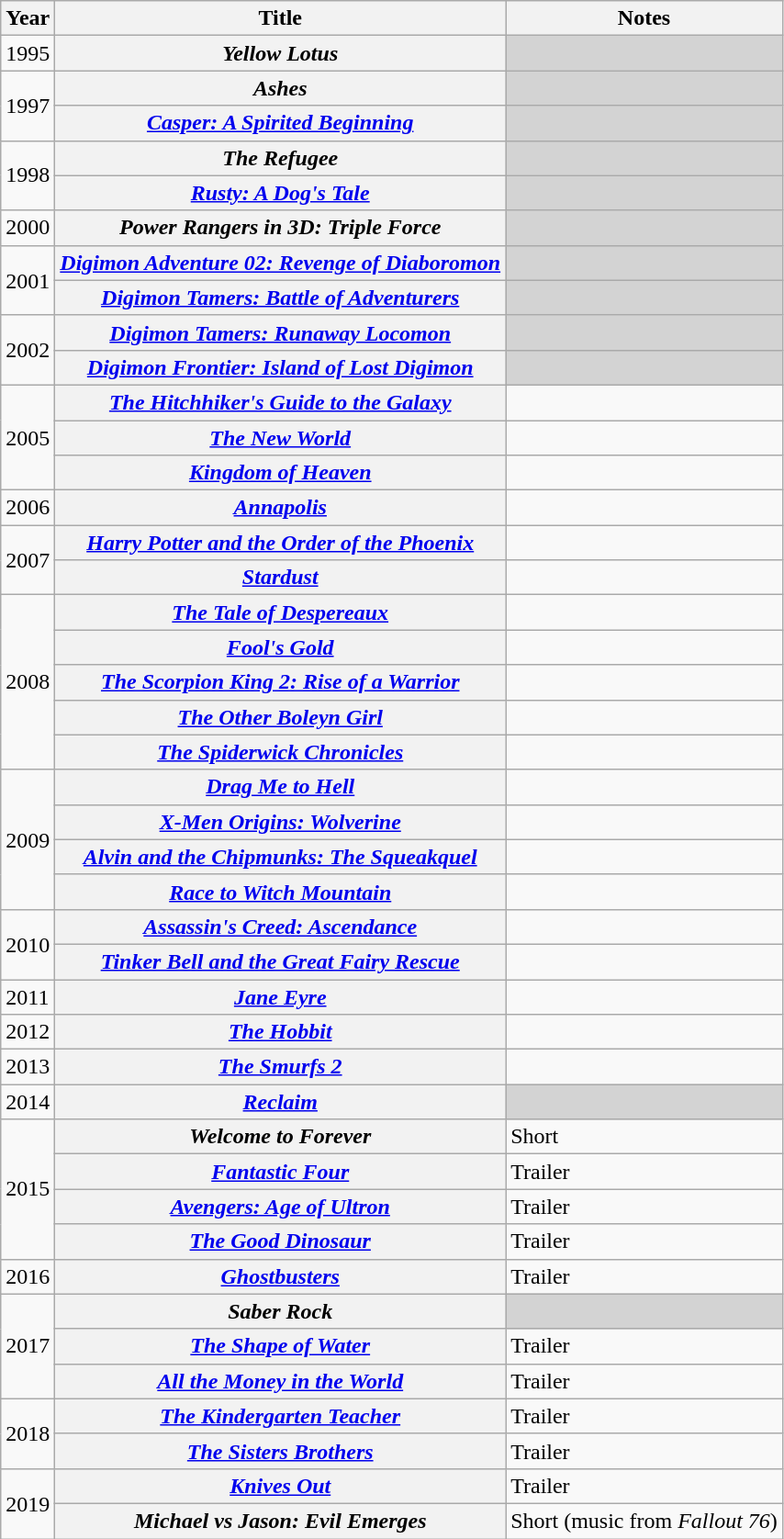<table class="wikitable plainrowheaders">
<tr>
<th scope="col">Year</th>
<th scope="col">Title</th>
<th scope="col">Notes</th>
</tr>
<tr>
<td>1995</td>
<th scope="row"><em>Yellow Lotus</em></th>
<td style="background-color:#D3D3D3;"></td>
</tr>
<tr>
<td rowspan="2">1997</td>
<th scope="row"><em>Ashes</em></th>
<td style="background-color:#D3D3D3;"></td>
</tr>
<tr>
<th scope="row"><em><a href='#'>Casper: A Spirited Beginning</a></em></th>
<td style="background-color:#D3D3D3;"></td>
</tr>
<tr>
<td rowspan="2">1998</td>
<th scope="row"><em>The Refugee</em></th>
<td style="background-color:#D3D3D3;"></td>
</tr>
<tr>
<th scope="row"><em><a href='#'>Rusty: A Dog's Tale</a></em></th>
<td style="background-color:#D3D3D3;"></td>
</tr>
<tr>
<td>2000</td>
<th scope="row"><em>Power Rangers in 3D: Triple Force</em></th>
<td style="background-color:#D3D3D3;"></td>
</tr>
<tr>
<td rowspan="2">2001</td>
<th scope="row"><em><a href='#'>Digimon Adventure 02: Revenge of Diaboromon</a></em></th>
<td style="background-color:#D3D3D3;"></td>
</tr>
<tr>
<th scope="row"><em><a href='#'>Digimon Tamers: Battle of Adventurers</a></em></th>
<td style="background-color:#D3D3D3;"></td>
</tr>
<tr>
<td rowspan="2">2002</td>
<th scope="row"><em><a href='#'>Digimon Tamers: Runaway Locomon</a></em></th>
<td style="background-color:#D3D3D3;"></td>
</tr>
<tr>
<th scope="row"><em><a href='#'>Digimon Frontier: Island of Lost Digimon</a></em></th>
<td style="background-color:#D3D3D3;"></td>
</tr>
<tr>
<td rowspan="3">2005</td>
<th scope="row"><em><a href='#'>The Hitchhiker's Guide to the Galaxy</a></em></th>
<td></td>
</tr>
<tr>
<th scope="row"><em><a href='#'>The New World</a></em></th>
<td></td>
</tr>
<tr>
<th scope="row"><em><a href='#'>Kingdom of Heaven</a></em></th>
<td></td>
</tr>
<tr>
<td>2006</td>
<th scope="row"><em><a href='#'>Annapolis</a></em></th>
<td></td>
</tr>
<tr>
<td rowspan="2">2007</td>
<th scope="row"><em><a href='#'>Harry Potter and the Order of the Phoenix</a></em></th>
<td></td>
</tr>
<tr>
<th scope="row"><em><a href='#'>Stardust</a></em></th>
<td></td>
</tr>
<tr>
<td rowspan="5">2008</td>
<th scope="row"><em><a href='#'>The Tale of Despereaux</a></em></th>
<td></td>
</tr>
<tr>
<th scope="row"><em><a href='#'>Fool's Gold</a></em></th>
<td></td>
</tr>
<tr>
<th scope="row"><em><a href='#'>The Scorpion King 2: Rise of a Warrior</a></em></th>
<td></td>
</tr>
<tr>
<th scope="row"><em><a href='#'>The Other Boleyn Girl</a></em></th>
<td></td>
</tr>
<tr>
<th scope="row"><em><a href='#'>The Spiderwick Chronicles</a></em></th>
<td></td>
</tr>
<tr>
<td rowspan="4">2009</td>
<th scope="row"><em><a href='#'>Drag Me to Hell</a></em></th>
<td></td>
</tr>
<tr>
<th scope="row"><em><a href='#'>X-Men Origins: Wolverine</a></em></th>
<td></td>
</tr>
<tr>
<th scope="row"><em><a href='#'>Alvin and the Chipmunks: The Squeakquel</a></em></th>
<td></td>
</tr>
<tr>
<th scope="row"><em><a href='#'>Race to Witch Mountain</a></em></th>
<td></td>
</tr>
<tr>
<td rowspan="2">2010</td>
<th scope="row"><em><a href='#'>Assassin's Creed: Ascendance</a></em></th>
<td></td>
</tr>
<tr>
<th scope="row"><em><a href='#'>Tinker Bell and the Great Fairy Rescue</a></em></th>
<td></td>
</tr>
<tr>
<td>2011</td>
<th scope="row"><em><a href='#'>Jane Eyre</a></em></th>
<td></td>
</tr>
<tr>
<td>2012</td>
<th scope="row"><em><a href='#'>The Hobbit</a></em></th>
<td></td>
</tr>
<tr>
<td>2013</td>
<th scope="row"><em><a href='#'>The Smurfs 2</a></em></th>
<td></td>
</tr>
<tr>
<td>2014</td>
<th scope="row"><em><a href='#'>Reclaim</a></em></th>
<td style="background-color:#D3D3D3;"></td>
</tr>
<tr>
<td rowspan="4">2015</td>
<th scope="row"><em>Welcome to Forever</em></th>
<td>Short</td>
</tr>
<tr>
<th scope="row"><em><a href='#'>Fantastic Four</a></em></th>
<td>Trailer</td>
</tr>
<tr>
<th scope="row"><em><a href='#'>Avengers: Age of Ultron</a></em></th>
<td>Trailer</td>
</tr>
<tr>
<th scope="row"><em><a href='#'>The Good Dinosaur</a></em></th>
<td>Trailer</td>
</tr>
<tr>
<td>2016</td>
<th scope="row"><em><a href='#'>Ghostbusters</a></em></th>
<td>Trailer</td>
</tr>
<tr>
<td rowspan="3">2017</td>
<th scope="row"><em>Saber Rock</em></th>
<td style="background-color:#D3D3D3;"></td>
</tr>
<tr>
<th scope="row"><em><a href='#'>The Shape of Water</a></em></th>
<td>Trailer</td>
</tr>
<tr>
<th scope="row"><em><a href='#'>All the Money in the World</a></em></th>
<td>Trailer</td>
</tr>
<tr>
<td rowspan="2">2018</td>
<th scope="row"><em><a href='#'>The Kindergarten Teacher</a></em></th>
<td>Trailer</td>
</tr>
<tr>
<th scope="row"><em><a href='#'>The Sisters Brothers</a></em></th>
<td>Trailer</td>
</tr>
<tr>
<td rowspan="2">2019</td>
<th scope="row"><em><a href='#'>Knives Out</a></em></th>
<td>Trailer</td>
</tr>
<tr>
<th scope="row"><em>Michael vs Jason: Evil Emerges</em></th>
<td>Short (music from <em>Fallout 76</em>)</td>
</tr>
</table>
